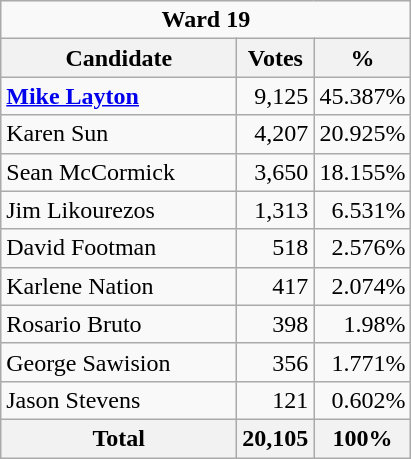<table class="wikitable">
<tr>
<td Colspan="3" align="center"><strong>Ward 19</strong></td>
</tr>
<tr>
<th bgcolor="#DDDDFF" width="150px">Candidate</th>
<th bgcolor="#DDDDFF">Votes</th>
<th bgcolor="#DDDDFF">%</th>
</tr>
<tr>
<td><strong><a href='#'>Mike Layton</a></strong></td>
<td align=right>9,125</td>
<td align=right>45.387%</td>
</tr>
<tr>
<td>Karen Sun</td>
<td align=right>4,207</td>
<td align=right>20.925%</td>
</tr>
<tr>
<td>Sean McCormick</td>
<td align=right>3,650</td>
<td align=right>18.155%</td>
</tr>
<tr>
<td>Jim Likourezos</td>
<td align=right>1,313</td>
<td align=right>6.531%</td>
</tr>
<tr>
<td>David Footman</td>
<td align=right>518</td>
<td align=right>2.576%</td>
</tr>
<tr>
<td>Karlene Nation</td>
<td align=right>417</td>
<td align=right>2.074%</td>
</tr>
<tr>
<td>Rosario Bruto</td>
<td align=right>398</td>
<td align=right>1.98%</td>
</tr>
<tr>
<td>George Sawision</td>
<td align=right>356</td>
<td align=right>1.771%</td>
</tr>
<tr>
<td>Jason Stevens</td>
<td align=right>121</td>
<td align=right>0.602%</td>
</tr>
<tr>
<th>Total</th>
<th align=right>20,105</th>
<th align=right>100%</th>
</tr>
</table>
